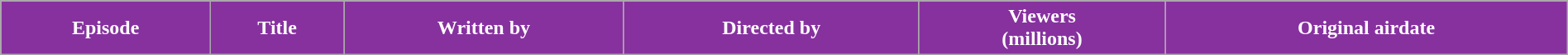<table class="wikitable plainrowheaders" style="width:100%;">
<tr style="color:#fff;">
<th style="background:#87319F;">Episode</th>
<th style="background:#87319F;">Title</th>
<th style="background:#87319F;">Written by</th>
<th style="background:#87319F;">Directed by</th>
<th style="background:#87319F;">Viewers<br>(millions)</th>
<th style="background:#87319F;">Original airdate<br>






</th>
</tr>
</table>
